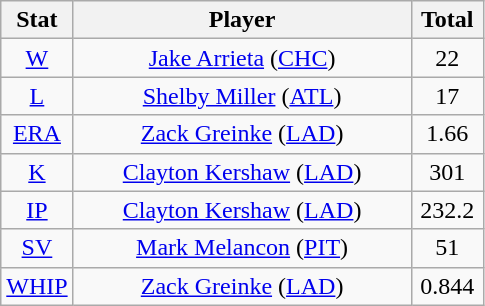<table class="wikitable" style="text-align:center;">
<tr>
<th style="width:15%;">Stat</th>
<th>Player</th>
<th style="width:15%;">Total</th>
</tr>
<tr>
<td><a href='#'>W</a></td>
<td><a href='#'>Jake Arrieta</a> (<a href='#'>CHC</a>)</td>
<td>22</td>
</tr>
<tr>
<td><a href='#'>L</a></td>
<td><a href='#'>Shelby Miller</a> (<a href='#'>ATL</a>)</td>
<td>17</td>
</tr>
<tr>
<td><a href='#'>ERA</a></td>
<td><a href='#'>Zack Greinke</a> (<a href='#'>LAD</a>)</td>
<td>1.66</td>
</tr>
<tr>
<td><a href='#'>K</a></td>
<td><a href='#'>Clayton Kershaw</a> (<a href='#'>LAD</a>)</td>
<td>301</td>
</tr>
<tr>
<td><a href='#'>IP</a></td>
<td><a href='#'>Clayton Kershaw</a> (<a href='#'>LAD</a>)</td>
<td>232.2</td>
</tr>
<tr>
<td><a href='#'>SV</a></td>
<td><a href='#'>Mark Melancon</a> (<a href='#'>PIT</a>)</td>
<td>51</td>
</tr>
<tr>
<td><a href='#'>WHIP</a></td>
<td><a href='#'>Zack Greinke</a> (<a href='#'>LAD</a>)</td>
<td>0.844</td>
</tr>
</table>
